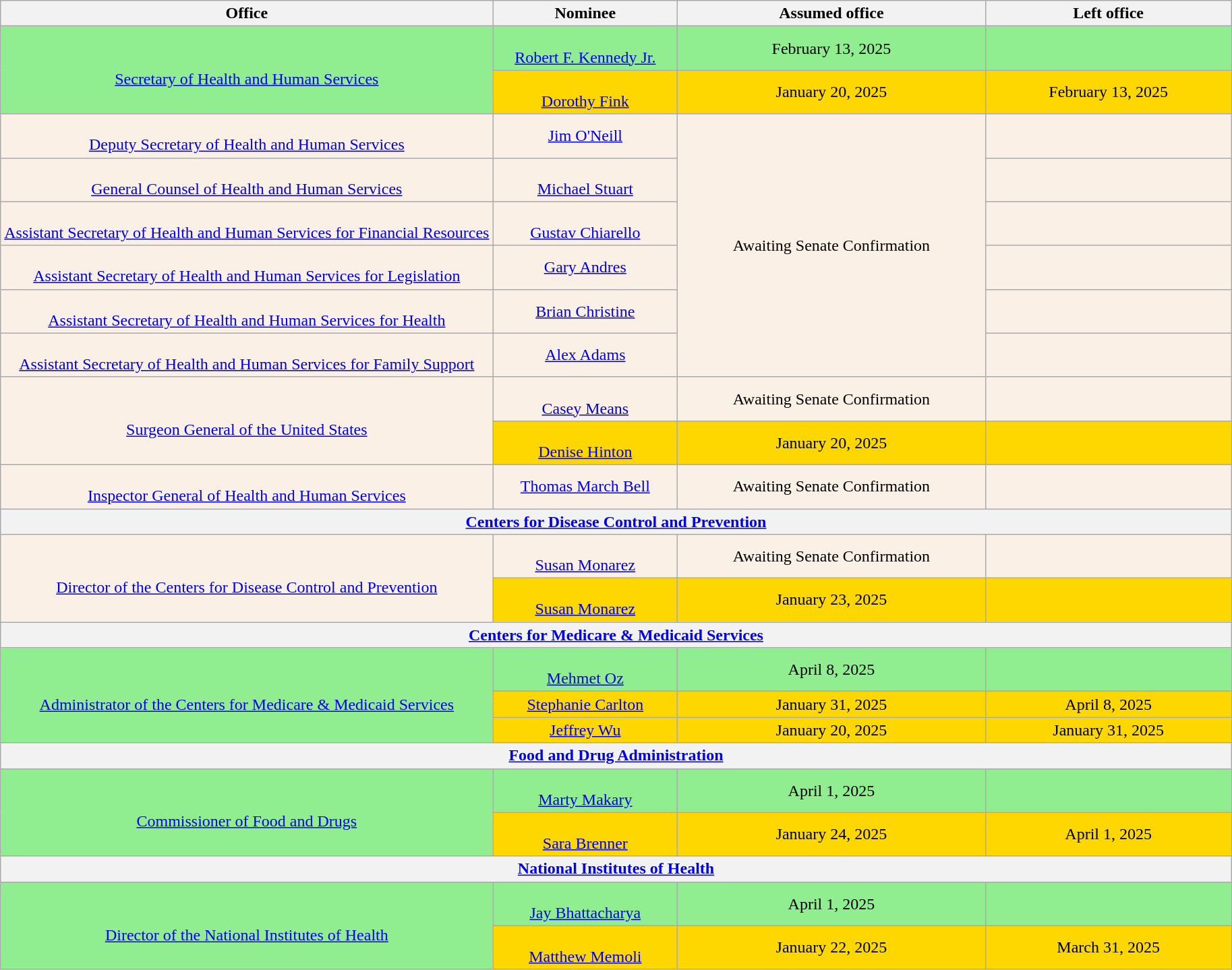<table class="wikitable sortable" style="text-align:center">
<tr>
<th style="width:40%;">Office</th>
<th style="width:15%;">Nominee</th>
<th style="width:25%;" data-sort- type="date">Assumed office</th>
<th style="width:20%;" data-sort- type="date">Left office</th>
</tr>
<tr style="background:lightgreen">
<td rowspan="2"><br><a href='#'>Secretary of Health and Human Services</a></td>
<td><br><a href='#'>Robert F. Kennedy Jr.</a></td>
<td>February 13, 2025<br></td>
<td></td>
</tr>
<tr style="background:gold">
<td><br><a href='#'>Dorothy Fink</a></td>
<td>January 20, 2025</td>
<td>February 13, 2025</td>
</tr>
<tr style="background:linen">
<td><br><a href='#'>Deputy Secretary of Health and Human Services</a></td>
<td><a href='#'>Jim O'Neill</a></td>
<td rowspan="6">Awaiting Senate Confirmation</td>
<td></td>
</tr>
<tr style="background:linen">
<td><br><a href='#'>General Counsel of Health and Human Services</a></td>
<td><br><a href='#'>Michael Stuart</a></td>
<td></td>
</tr>
<tr style="background:linen">
<td><br><a href='#'>Assistant Secretary of Health and Human Services for Financial Resources</a></td>
<td><br><a href='#'>Gustav Chiarello</a></td>
<td></td>
</tr>
<tr style="background:linen">
<td><br><a href='#'>Assistant Secretary of Health and Human Services for Legislation</a></td>
<td><a href='#'>Gary Andres</a></td>
<td></td>
</tr>
<tr style="background:linen">
<td><br><a href='#'>Assistant Secretary of Health and Human Services for Health</a></td>
<td><a href='#'>Brian Christine</a></td>
<td></td>
</tr>
<tr style="background:linen">
<td><br><a href='#'>Assistant Secretary of Health and Human Services for Family Support</a></td>
<td><a href='#'>Alex Adams</a></td>
<td></td>
</tr>
<tr style="background:linen">
<td rowspan="2"><br><a href='#'>Surgeon General of the United States</a></td>
<td><br><a href='#'>Casey Means</a></td>
<td>Awaiting Senate Confirmation</td>
<td></td>
</tr>
<tr style="background:gold">
<td><br><a href='#'>Denise Hinton</a></td>
<td>January 20, 2025</td>
<td></td>
</tr>
<tr style="background:linen">
<td><br><a href='#'>Inspector General of Health and Human Services</a></td>
<td><a href='#'>Thomas March Bell</a></td>
<td>Awaiting Senate Confirmation</td>
<td></td>
</tr>
<tr>
<th colspan="4"><a href='#'>Centers for Disease Control and Prevention</a></th>
</tr>
<tr style="background:linen">
<td rowspan="2"><br><a href='#'>Director of the Centers for Disease Control and Prevention</a></td>
<td><br><a href='#'>Susan Monarez</a></td>
<td>Awaiting Senate Confirmation</td>
<td></td>
</tr>
<tr style="background:gold">
<td><br><a href='#'>Susan Monarez</a></td>
<td>January 23, 2025</td>
<td></td>
</tr>
<tr>
<th colspan="4"><a href='#'>Centers for Medicare & Medicaid Services</a></th>
</tr>
<tr style="background:lightgreen">
<td rowspan="3"><br><a href='#'>Administrator of the Centers for Medicare & Medicaid Services</a></td>
<td><br><a href='#'>Mehmet Oz</a></td>
<td>April 8, 2025<br></td>
<td></td>
</tr>
<tr style="background:gold">
<td><a href='#'>Stephanie Carlton</a></td>
<td>January 31, 2025</td>
<td>April 8, 2025</td>
</tr>
<tr style="background:gold">
<td><a href='#'>Jeffrey Wu</a></td>
<td>January 20, 2025</td>
<td>January 31, 2025</td>
</tr>
<tr>
<th colspan="4"><a href='#'>Food and Drug Administration</a></th>
</tr>
<tr style="background:lightgreen">
<td rowspan="2"><br><a href='#'>Commissioner of Food and Drugs</a></td>
<td><br><a href='#'>Marty Makary</a></td>
<td>April 1, 2025<br></td>
<td></td>
</tr>
<tr style="background:gold">
<td><br><a href='#'>Sara Brenner</a></td>
<td>January 24, 2025</td>
<td>April 1, 2025</td>
</tr>
<tr>
<th colspan="4"><a href='#'>National Institutes of Health</a></th>
</tr>
<tr style="background:lightgreen">
<td rowspan="2"><br><a href='#'>Director of the National Institutes of Health</a></td>
<td><br><a href='#'>Jay Bhattacharya</a></td>
<td>April 1, 2025<br></td>
<td></td>
</tr>
<tr style="background:gold">
<td><br><a href='#'>Matthew Memoli</a></td>
<td>January 22, 2025</td>
<td>March 31, 2025</td>
</tr>
</table>
